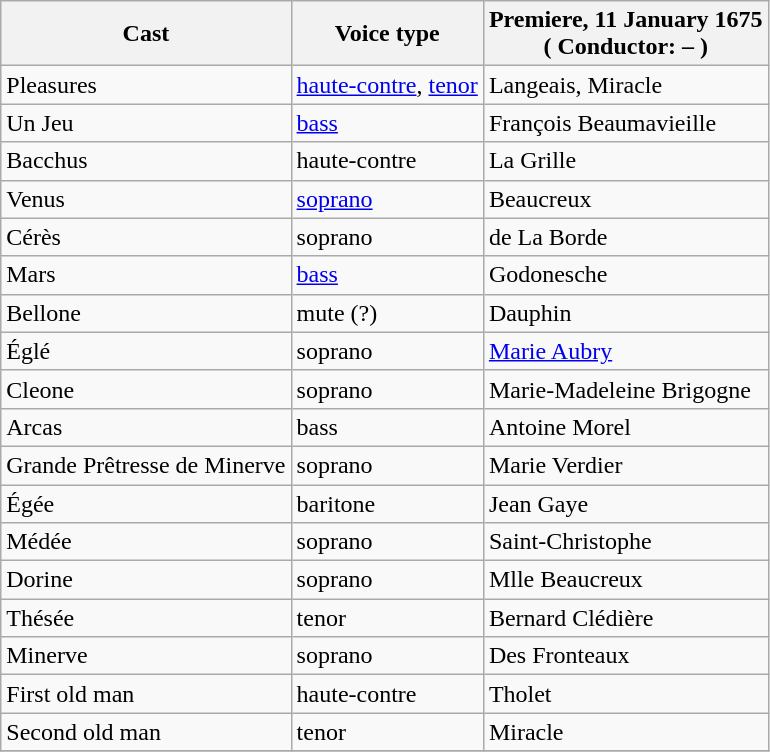<table class="wikitable">
<tr>
<th>Cast</th>
<th>Voice type</th>
<th>Premiere, 11 January 1675 <br> ( Conductor: – )</th>
</tr>
<tr>
<td>Pleasures</td>
<td><a href='#'>haute-contre</a>, <a href='#'>tenor</a></td>
<td>Langeais, Miracle</td>
</tr>
<tr>
<td>Un Jeu</td>
<td><a href='#'>bass</a></td>
<td>François Beaumavieille</td>
</tr>
<tr>
<td>Bacchus</td>
<td>haute-contre</td>
<td>La Grille</td>
</tr>
<tr>
<td>Venus</td>
<td><a href='#'>soprano</a></td>
<td>Beaucreux</td>
</tr>
<tr>
<td>Cérès</td>
<td>soprano</td>
<td>de La Borde</td>
</tr>
<tr>
<td>Mars</td>
<td><a href='#'>bass</a></td>
<td>Godonesche</td>
</tr>
<tr>
<td>Bellone</td>
<td>mute (?)</td>
<td>Dauphin</td>
</tr>
<tr>
<td>Églé</td>
<td>soprano</td>
<td><a href='#'>Marie Aubry</a></td>
</tr>
<tr>
<td>Cleone</td>
<td>soprano</td>
<td>Marie-Madeleine Brigogne</td>
</tr>
<tr>
<td>Arcas</td>
<td>bass</td>
<td>Antoine Morel</td>
</tr>
<tr>
<td>Grande Prêtresse de Minerve</td>
<td>soprano</td>
<td>Marie Verdier</td>
</tr>
<tr>
<td>Égée</td>
<td>baritone</td>
<td>Jean Gaye</td>
</tr>
<tr>
<td>Médée</td>
<td>soprano</td>
<td>Saint-Christophe</td>
</tr>
<tr>
<td>Dorine</td>
<td>soprano</td>
<td>Mlle Beaucreux</td>
</tr>
<tr>
<td>Thésée</td>
<td>tenor</td>
<td>Bernard Clédière</td>
</tr>
<tr>
<td>Minerve</td>
<td>soprano</td>
<td>Des Fronteaux</td>
</tr>
<tr>
<td>First old man</td>
<td>haute-contre</td>
<td>Tholet</td>
</tr>
<tr>
<td>Second old man</td>
<td>tenor</td>
<td>Miracle</td>
</tr>
<tr>
</tr>
</table>
